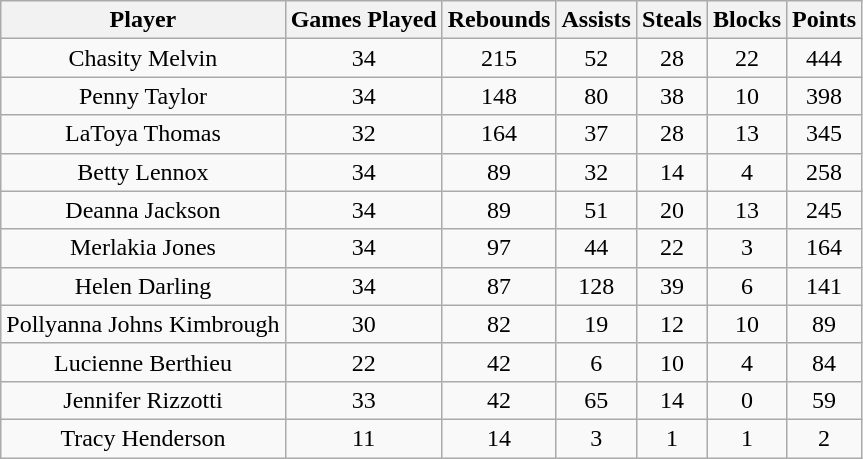<table class="wikitable">
<tr>
<th>Player</th>
<th>Games Played</th>
<th>Rebounds</th>
<th>Assists</th>
<th>Steals</th>
<th>Blocks</th>
<th>Points</th>
</tr>
<tr align="center">
<td>Chasity Melvin</td>
<td>34</td>
<td>215</td>
<td>52</td>
<td>28</td>
<td>22</td>
<td>444</td>
</tr>
<tr align="center">
<td>Penny Taylor</td>
<td>34</td>
<td>148</td>
<td>80</td>
<td>38</td>
<td>10</td>
<td>398</td>
</tr>
<tr align="center">
<td>LaToya Thomas</td>
<td>32</td>
<td>164</td>
<td>37</td>
<td>28</td>
<td>13</td>
<td>345</td>
</tr>
<tr align="center">
<td>Betty Lennox</td>
<td>34</td>
<td>89</td>
<td>32</td>
<td>14</td>
<td>4</td>
<td>258</td>
</tr>
<tr align="center">
<td>Deanna Jackson</td>
<td>34</td>
<td>89</td>
<td>51</td>
<td>20</td>
<td>13</td>
<td>245</td>
</tr>
<tr align="center">
<td>Merlakia Jones</td>
<td>34</td>
<td>97</td>
<td>44</td>
<td>22</td>
<td>3</td>
<td>164</td>
</tr>
<tr align="center">
<td>Helen Darling</td>
<td>34</td>
<td>87</td>
<td>128</td>
<td>39</td>
<td>6</td>
<td>141</td>
</tr>
<tr align="center">
<td>Pollyanna Johns Kimbrough</td>
<td>30</td>
<td>82</td>
<td>19</td>
<td>12</td>
<td>10</td>
<td>89</td>
</tr>
<tr align="center">
<td>Lucienne Berthieu</td>
<td>22</td>
<td>42</td>
<td>6</td>
<td>10</td>
<td>4</td>
<td>84</td>
</tr>
<tr align="center">
<td>Jennifer Rizzotti</td>
<td>33</td>
<td>42</td>
<td>65</td>
<td>14</td>
<td>0</td>
<td>59</td>
</tr>
<tr align="center">
<td>Tracy Henderson</td>
<td>11</td>
<td>14</td>
<td>3</td>
<td>1</td>
<td>1</td>
<td>2</td>
</tr>
</table>
